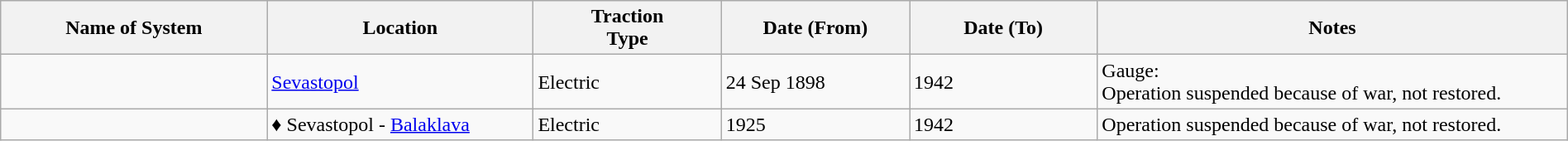<table class="wikitable" style="width:100%;">
<tr>
<th style="width:17%;">Name of System</th>
<th style="width:17%;">Location</th>
<th style="width:12%;">Traction<br>Type</th>
<th style="width:12%;">Date (From)</th>
<th style="width:12%;">Date (To)</th>
<th style="width:30%;">Notes</th>
</tr>
<tr>
<td></td>
<td><a href='#'>Sevastopol</a></td>
<td>Electric</td>
<td>24 Sep 1898</td>
<td>1942</td>
<td>Gauge: <br>Operation suspended because of war, not restored.</td>
</tr>
<tr>
<td> </td>
<td>♦ Sevastopol - <a href='#'>Balaklava</a></td>
<td>Electric</td>
<td>1925</td>
<td>1942</td>
<td>Operation suspended because of war, not restored.</td>
</tr>
</table>
